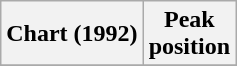<table class="wikitable plainrowheaders">
<tr>
<th scope="col">Chart (1992)</th>
<th scope="col">Peak<br>position</th>
</tr>
<tr>
</tr>
</table>
